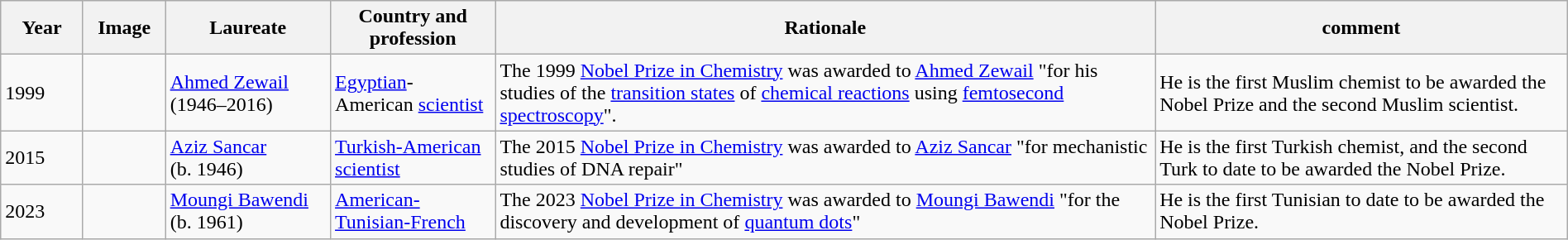<table style="margin:auto;"  class="wikitable">
<tr>
<th style="width:5%;">Year</th>
<th style="width:5%;">Image</th>
<th style="width:10%;">Laureate</th>
<th style="width:10%;">Country and profession</th>
<th style="width:40%;">Rationale</th>
<th style="width:25%;">comment</th>
</tr>
<tr>
<td>1999</td>
<td></td>
<td><a href='#'>Ahmed Zewail</a><br>(1946–2016)</td>
<td> <a href='#'>Egyptian</a>-American <a href='#'>scientist</a></td>
<td>The 1999 <a href='#'>Nobel Prize in Chemistry</a> was awarded to <a href='#'>Ahmed Zewail</a> "for his studies of the <a href='#'>transition states</a> of <a href='#'>chemical reactions</a> using <a href='#'>femtosecond spectroscopy</a>".</td>
<td>He is the first Muslim chemist to be awarded the Nobel Prize and the second Muslim scientist.</td>
</tr>
<tr>
<td>2015</td>
<td></td>
<td><a href='#'>Aziz Sancar</a><br>(b. 1946)</td>
<td>  <a href='#'>Turkish-American</a> <a href='#'>scientist</a></td>
<td>The 2015 <a href='#'>Nobel Prize in Chemistry</a> was awarded to <a href='#'>Aziz Sancar</a> "for mechanistic studies of DNA repair"</td>
<td>He is the first Turkish chemist, and the second Turk to date to be awarded the Nobel Prize.</td>
</tr>
<tr>
<td>2023</td>
<td></td>
<td><a href='#'>Moungi Bawendi</a><br>(b. 1961)</td>
<td> <a href='#'>American-</a> <a href='#'>Tunisian-French</a></td>
<td>The 2023 <a href='#'>Nobel Prize in Chemistry</a> was awarded to <a href='#'>Moungi Bawendi</a> "for the discovery and development of <a href='#'>quantum dots</a>"</td>
<td>He is the first Tunisian to date to be awarded the Nobel Prize.</td>
</tr>
</table>
